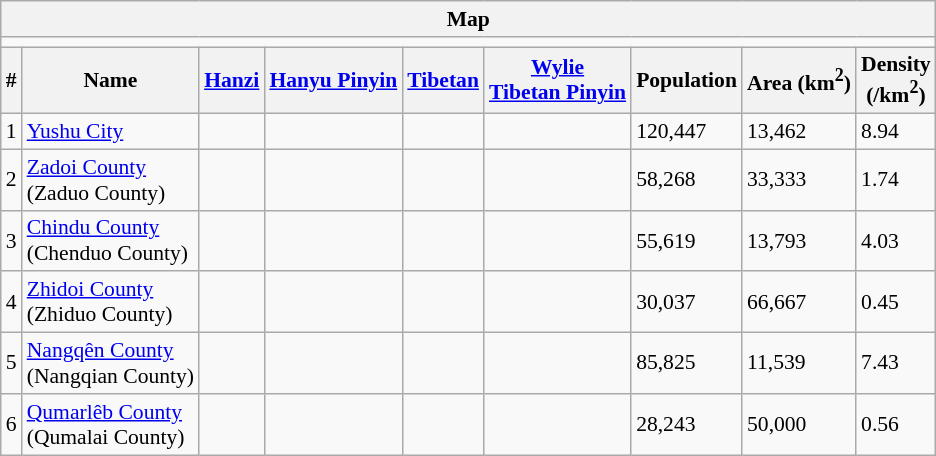<table class="wikitable"  style="font-size:90%;" align=center>
<tr>
<th colspan="9" align="center">Map</th>
</tr>
<tr>
<td colspan="9" align="center"></td>
</tr>
<tr>
<th>#</th>
<th>Name</th>
<th><a href='#'>Hanzi</a></th>
<th><a href='#'>Hanyu Pinyin</a></th>
<th><a href='#'>Tibetan</a></th>
<th><a href='#'>Wylie</a><br><a href='#'>Tibetan Pinyin</a></th>
<th>Population<br></th>
<th>Area (km<sup>2</sup>)</th>
<th>Density<br>(/km<sup>2</sup>)</th>
</tr>
<tr --------->
<td>1</td>
<td><a href='#'>Yushu City</a></td>
<td></td>
<td></td>
<td></td>
<td><br></td>
<td>120,447</td>
<td>13,462</td>
<td>8.94</td>
</tr>
<tr --------->
<td>2</td>
<td><a href='#'>Zadoi County</a><br>(Zaduo County)</td>
<td></td>
<td></td>
<td></td>
<td><br></td>
<td>58,268</td>
<td>33,333</td>
<td>1.74</td>
</tr>
<tr -------->
<td>3</td>
<td><a href='#'>Chindu County</a><br>(Chenduo County)</td>
<td></td>
<td></td>
<td></td>
<td><br></td>
<td>55,619</td>
<td>13,793</td>
<td>4.03</td>
</tr>
<tr --------->
<td>4</td>
<td><a href='#'>Zhidoi County</a><br>(Zhiduo County)</td>
<td></td>
<td></td>
<td></td>
<td><br></td>
<td>30,037</td>
<td>66,667</td>
<td>0.45</td>
</tr>
<tr --------->
<td>5</td>
<td><a href='#'>Nangqên County</a><br>(Nangqian County)</td>
<td></td>
<td></td>
<td></td>
<td><br></td>
<td>85,825</td>
<td>11,539</td>
<td>7.43</td>
</tr>
<tr --------->
<td>6</td>
<td><a href='#'>Qumarlêb County</a><br>(Qumalai County)</td>
<td></td>
<td></td>
<td></td>
<td><br></td>
<td>28,243</td>
<td>50,000</td>
<td>0.56</td>
</tr>
</table>
